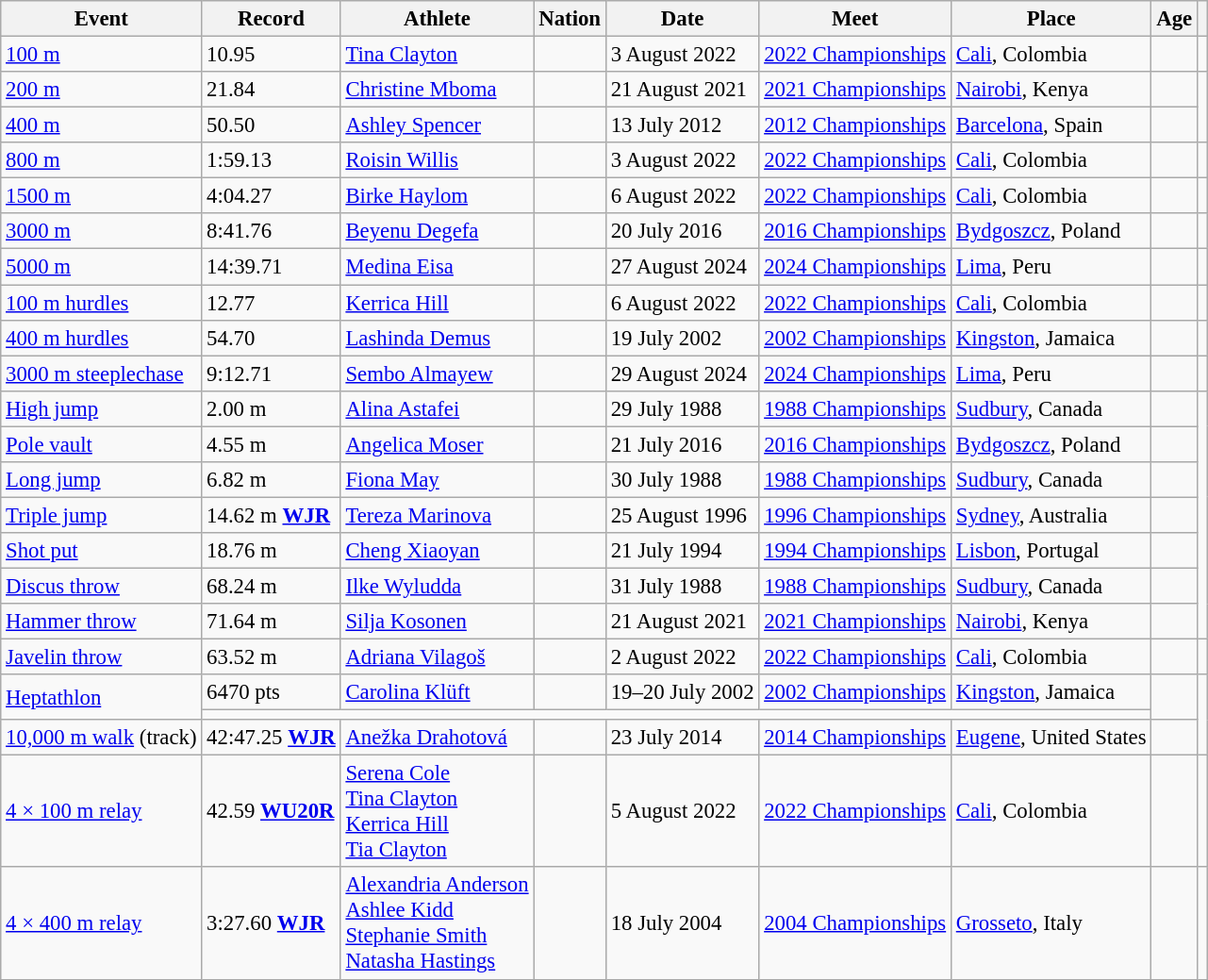<table class="wikitable" style="font-size:95%">
<tr>
<th>Event</th>
<th>Record</th>
<th>Athlete</th>
<th>Nation</th>
<th>Date</th>
<th>Meet</th>
<th>Place</th>
<th>Age</th>
<th></th>
</tr>
<tr>
<td><a href='#'>100 m</a></td>
<td>10.95  </td>
<td><a href='#'>Tina Clayton</a></td>
<td></td>
<td>3 August 2022</td>
<td><a href='#'>2022 Championships</a></td>
<td><a href='#'>Cali</a>, Colombia</td>
<td></td>
<td></td>
</tr>
<tr>
<td><a href='#'>200 m</a></td>
<td>21.84  </td>
<td><a href='#'>Christine Mboma</a></td>
<td></td>
<td>21 August 2021</td>
<td><a href='#'>2021 Championships</a></td>
<td><a href='#'>Nairobi</a>, Kenya</td>
<td></td>
</tr>
<tr>
<td><a href='#'>400 m</a></td>
<td>50.50</td>
<td><a href='#'>Ashley Spencer</a></td>
<td></td>
<td>13 July 2012</td>
<td><a href='#'>2012 Championships</a></td>
<td><a href='#'>Barcelona</a>, Spain</td>
<td></td>
</tr>
<tr>
<td><a href='#'>800 m</a></td>
<td>1:59.13 </td>
<td><a href='#'>Roisin Willis</a></td>
<td></td>
<td>3 August 2022</td>
<td><a href='#'>2022 Championships</a></td>
<td><a href='#'>Cali</a>, Colombia</td>
<td></td>
<td></td>
</tr>
<tr>
<td><a href='#'>1500 m</a></td>
<td>4:04.27 </td>
<td><a href='#'>Birke Haylom</a></td>
<td></td>
<td>6 August 2022</td>
<td><a href='#'>2022 Championships</a></td>
<td><a href='#'>Cali</a>, Colombia</td>
<td></td>
<td></td>
</tr>
<tr>
<td><a href='#'>3000 m</a></td>
<td>8:41.76</td>
<td><a href='#'>Beyenu Degefa</a></td>
<td></td>
<td>20 July 2016</td>
<td><a href='#'>2016 Championships</a></td>
<td><a href='#'>Bydgoszcz</a>, Poland</td>
<td></td>
</tr>
<tr>
<td><a href='#'>5000 m</a></td>
<td>14:39.71</td>
<td><a href='#'>Medina Eisa</a></td>
<td></td>
<td>27 August 2024</td>
<td><a href='#'>2024 Championships</a></td>
<td><a href='#'>Lima</a>, Peru</td>
<td></td>
<td></td>
</tr>
<tr>
<td><a href='#'>100 m hurdles</a></td>
<td>12.77  </td>
<td><a href='#'>Kerrica Hill</a></td>
<td></td>
<td>6 August 2022</td>
<td><a href='#'>2022 Championships</a></td>
<td><a href='#'>Cali</a>, Colombia</td>
<td></td>
<td></td>
</tr>
<tr>
<td><a href='#'>400 m hurdles</a></td>
<td>54.70</td>
<td><a href='#'>Lashinda Demus</a></td>
<td></td>
<td>19 July 2002</td>
<td><a href='#'>2002 Championships</a></td>
<td><a href='#'>Kingston</a>, Jamaica</td>
<td></td>
</tr>
<tr>
<td><a href='#'>3000 m steeplechase</a></td>
<td>9:12.71</td>
<td><a href='#'>Sembo Almayew</a></td>
<td></td>
<td>29 August 2024</td>
<td><a href='#'>2024 Championships</a></td>
<td><a href='#'>Lima</a>, Peru</td>
<td></td>
<td></td>
</tr>
<tr>
<td><a href='#'>High jump</a></td>
<td>2.00 m</td>
<td><a href='#'>Alina Astafei</a></td>
<td></td>
<td>29 July 1988</td>
<td><a href='#'>1988 Championships</a></td>
<td><a href='#'>Sudbury</a>, Canada</td>
<td></td>
</tr>
<tr>
<td><a href='#'>Pole vault</a></td>
<td>4.55 m</td>
<td><a href='#'>Angelica Moser</a></td>
<td></td>
<td>21 July 2016</td>
<td><a href='#'>2016 Championships</a></td>
<td><a href='#'>Bydgoszcz</a>, Poland</td>
<td></td>
</tr>
<tr>
<td><a href='#'>Long jump</a></td>
<td>6.82 m </td>
<td><a href='#'>Fiona May</a></td>
<td></td>
<td>30 July 1988</td>
<td><a href='#'>1988 Championships</a></td>
<td><a href='#'>Sudbury</a>, Canada</td>
<td></td>
</tr>
<tr>
<td><a href='#'>Triple jump</a></td>
<td>14.62 m  <strong><a href='#'>WJR</a></strong></td>
<td><a href='#'>Tereza Marinova</a></td>
<td></td>
<td>25 August 1996</td>
<td><a href='#'>1996 Championships</a></td>
<td><a href='#'>Sydney</a>, Australia</td>
<td></td>
</tr>
<tr>
<td><a href='#'>Shot put</a></td>
<td>18.76 m</td>
<td><a href='#'>Cheng Xiaoyan</a></td>
<td></td>
<td>21 July 1994</td>
<td><a href='#'>1994 Championships</a></td>
<td><a href='#'>Lisbon</a>, Portugal</td>
<td></td>
</tr>
<tr>
<td><a href='#'>Discus throw</a></td>
<td>68.24 m</td>
<td><a href='#'>Ilke Wyludda</a></td>
<td></td>
<td>31 July 1988</td>
<td><a href='#'>1988 Championships</a></td>
<td><a href='#'>Sudbury</a>, Canada</td>
<td></td>
</tr>
<tr>
<td><a href='#'>Hammer throw</a></td>
<td>71.64 m </td>
<td><a href='#'>Silja Kosonen</a></td>
<td></td>
<td>21 August 2021</td>
<td><a href='#'>2021 Championships</a></td>
<td><a href='#'>Nairobi</a>, Kenya</td>
<td></td>
</tr>
<tr>
<td><a href='#'>Javelin throw</a></td>
<td>63.52 m </td>
<td><a href='#'>Adriana Vilagoš</a></td>
<td></td>
<td>2 August 2022</td>
<td><a href='#'>2022 Championships</a></td>
<td><a href='#'>Cali</a>, Colombia</td>
<td></td>
<td></td>
</tr>
<tr>
<td rowspan=2><a href='#'>Heptathlon</a></td>
<td>6470 pts</td>
<td><a href='#'>Carolina Klüft</a></td>
<td></td>
<td>19–20 July 2002</td>
<td><a href='#'>2002 Championships</a></td>
<td><a href='#'>Kingston</a>, Jamaica</td>
<td rowspan=2></td>
</tr>
<tr>
<td colspan=6></td>
</tr>
<tr>
<td><a href='#'>10,000 m walk</a> (track)</td>
<td>42:47.25 <strong><a href='#'>WJR</a></strong></td>
<td><a href='#'>Anežka Drahotová</a></td>
<td></td>
<td>23 July 2014</td>
<td><a href='#'>2014 Championships</a></td>
<td><a href='#'>Eugene</a>, United States</td>
<td></td>
</tr>
<tr>
<td><a href='#'>4 × 100 m relay</a></td>
<td>42.59  <strong><a href='#'>WU20R</a></strong></td>
<td><a href='#'>Serena Cole</a><br><a href='#'>Tina Clayton</a><br><a href='#'>Kerrica Hill</a><br><a href='#'>Tia Clayton</a></td>
<td></td>
<td>5 August 2022</td>
<td><a href='#'>2022 Championships</a></td>
<td><a href='#'>Cali</a>, Colombia</td>
<td><br><br><br></td>
<td></td>
</tr>
<tr>
<td><a href='#'>4 × 400 m relay</a></td>
<td>3:27.60 <strong><a href='#'>WJR</a></strong></td>
<td><a href='#'>Alexandria Anderson</a><br><a href='#'>Ashlee Kidd</a><br><a href='#'>Stephanie Smith</a><br><a href='#'>Natasha Hastings</a></td>
<td></td>
<td>18 July 2004</td>
<td><a href='#'>2004 Championships</a></td>
<td><a href='#'>Grosseto</a>, Italy</td>
<td></td>
</tr>
</table>
